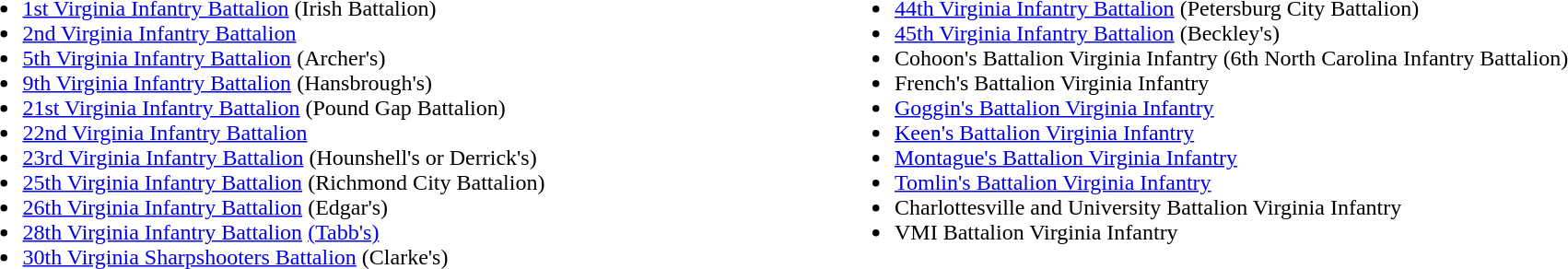<table width=100%|>
<tr>
<td width=50%><br><ul><li><a href='#'>1st Virginia Infantry Battalion</a> (Irish Battalion)</li><li><a href='#'>2nd Virginia Infantry Battalion</a></li><li><a href='#'>5th Virginia Infantry Battalion</a> (Archer's)</li><li><a href='#'>9th Virginia Infantry Battalion</a> (Hansbrough's)</li><li><a href='#'>21st Virginia Infantry Battalion</a> (Pound Gap Battalion)</li><li><a href='#'>22nd Virginia Infantry Battalion</a></li><li><a href='#'>23rd Virginia Infantry Battalion</a> (Hounshell's or Derrick's)</li><li><a href='#'>25th Virginia Infantry Battalion</a> (Richmond City Battalion)</li><li><a href='#'>26th Virginia Infantry Battalion</a> (Edgar's)</li><li><a href='#'>28th Virginia Infantry Battalion</a> <a href='#'>(Tabb's)</a></li><li><a href='#'>30th Virginia Sharpshooters Battalion</a> (Clarke's)</li></ul></td>
<td width=50% valign="top"><br><ul><li><a href='#'>44th Virginia Infantry Battalion</a> (Petersburg City Battalion)</li><li><a href='#'>45th Virginia Infantry Battalion</a> (Beckley's)</li><li>Cohoon's Battalion Virginia Infantry (6th North Carolina Infantry Battalion)</li><li>French's Battalion Virginia Infantry</li><li><a href='#'>Goggin's Battalion Virginia Infantry</a></li><li><a href='#'>Keen's Battalion Virginia Infantry</a></li><li><a href='#'>Montague's Battalion Virginia Infantry</a></li><li><a href='#'>Tomlin's Battalion Virginia Infantry</a></li><li>Charlottesville and University Battalion Virginia Infantry</li><li>VMI Battalion Virginia Infantry</li></ul></td>
</tr>
</table>
